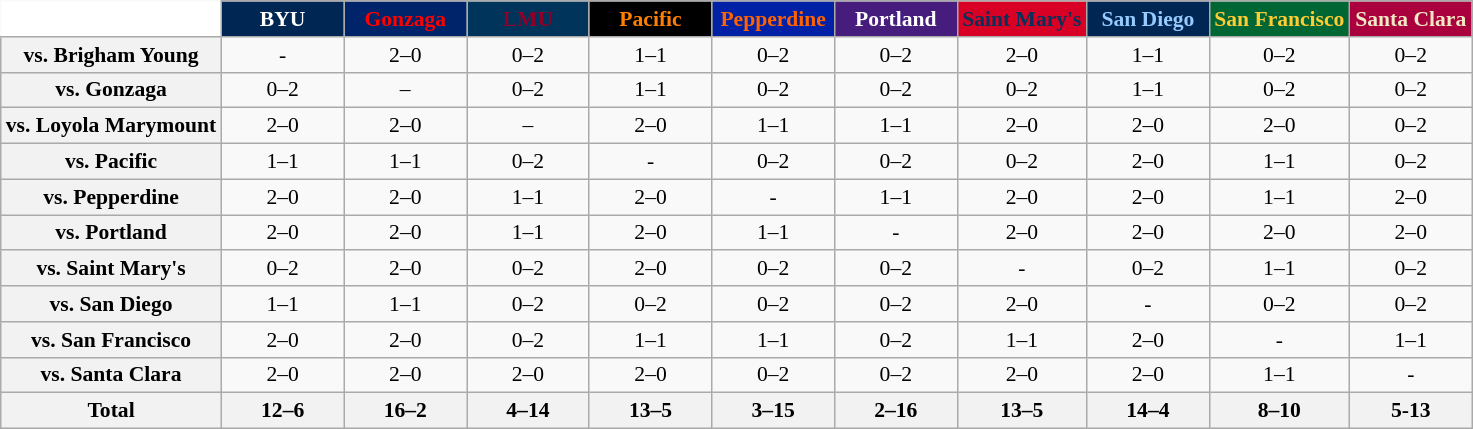<table class="wikitable" style="white-space:nowrap;font-size:90%;">
<tr>
<th colspan=1 style="background:white; border-top-style:hidden; border-left-style:hidden;"   width=75> </th>
<th style="background:#002654; color:#FFFFFF;"  width=75>BYU</th>
<th style="background:#002469; color:#FF0000;"  width=75>Gonzaga</th>
<th style="background:#00345B; color:#8E0028;"  width=75>LMU</th>
<th style="background:#000000; color:#FF7F00;"  width=75>Pacific</th>
<th style="background:#0021A5; color:#FF6200;"  width=75>Pepperdine</th>
<th style="background:#461D7C; color:#FFFFFF;"  width=75>Portland</th>
<th style="background:#D80024; color:#06315B;"  width=75>Saint Mary's</th>
<th style="background:#002654; color:#97CAFF;"  width=75>San Diego</th>
<th style="background:#006633; color:#FFCC33;"  width=75>San Francisco</th>
<th style="background:#AA003D; color:#F0E8C4;"  width=75>Santa Clara</th>
</tr>
<tr style="text-align:center;">
<th>vs. Brigham Young</th>
<td>-</td>
<td>2–0</td>
<td>0–2</td>
<td>1–1</td>
<td>0–2</td>
<td>0–2</td>
<td>2–0</td>
<td>1–1</td>
<td>0–2</td>
<td>0–2</td>
</tr>
<tr style="text-align:center;">
<th>vs. Gonzaga</th>
<td>0–2</td>
<td>–</td>
<td>0–2</td>
<td>1–1</td>
<td>0–2</td>
<td>0–2</td>
<td>0–2</td>
<td>1–1</td>
<td>0–2</td>
<td>0–2</td>
</tr>
<tr style="text-align:center;">
<th>vs. Loyola Marymount</th>
<td>2–0</td>
<td>2–0</td>
<td>–</td>
<td>2–0</td>
<td>1–1</td>
<td>1–1</td>
<td>2–0</td>
<td>2–0</td>
<td>2–0</td>
<td>0–2</td>
</tr>
<tr style="text-align:center;">
<th>vs. Pacific</th>
<td>1–1</td>
<td>1–1</td>
<td>0–2</td>
<td>-</td>
<td>0–2</td>
<td>0–2</td>
<td>0–2</td>
<td>2–0</td>
<td>1–1</td>
<td>0–2</td>
</tr>
<tr style="text-align:center;">
<th>vs. Pepperdine</th>
<td>2–0</td>
<td>2–0</td>
<td>1–1</td>
<td>2–0</td>
<td>-</td>
<td>1–1</td>
<td>2–0</td>
<td>2–0</td>
<td>1–1</td>
<td>2–0</td>
</tr>
<tr style="text-align:center;">
<th>vs. Portland</th>
<td>2–0</td>
<td>2–0</td>
<td>1–1</td>
<td>2–0</td>
<td>1–1</td>
<td>-</td>
<td>2–0</td>
<td>2–0</td>
<td>2–0</td>
<td>2–0</td>
</tr>
<tr style="text-align:center;">
<th>vs. Saint Mary's</th>
<td>0–2</td>
<td>2–0</td>
<td>0–2</td>
<td>2–0</td>
<td>0–2</td>
<td>0–2</td>
<td>-</td>
<td>0–2</td>
<td>1–1</td>
<td>0–2</td>
</tr>
<tr style="text-align:center;">
<th>vs. San Diego</th>
<td>1–1</td>
<td>1–1</td>
<td>0–2</td>
<td>0–2</td>
<td>0–2</td>
<td>0–2</td>
<td>2–0</td>
<td>-</td>
<td>0–2</td>
<td>0–2</td>
</tr>
<tr style="text-align:center;">
<th>vs. San Francisco</th>
<td>2–0</td>
<td>2–0</td>
<td>0–2</td>
<td>1–1</td>
<td>1–1</td>
<td>0–2</td>
<td>1–1</td>
<td>2–0</td>
<td>-</td>
<td>1–1</td>
</tr>
<tr style="text-align:center;">
<th>vs. Santa Clara</th>
<td>2–0</td>
<td>2–0</td>
<td>2–0</td>
<td>2–0</td>
<td>0–2</td>
<td>0–2</td>
<td>2–0</td>
<td>2–0</td>
<td>1–1</td>
<td>-<br></td>
</tr>
<tr style="text-align:center;">
<th>Total</th>
<th>12–6</th>
<th>16–2</th>
<th>4–14</th>
<th>13–5</th>
<th>3–15</th>
<th>2–16</th>
<th>13–5</th>
<th>14–4</th>
<th>8–10</th>
<th>5-13</th>
</tr>
</table>
